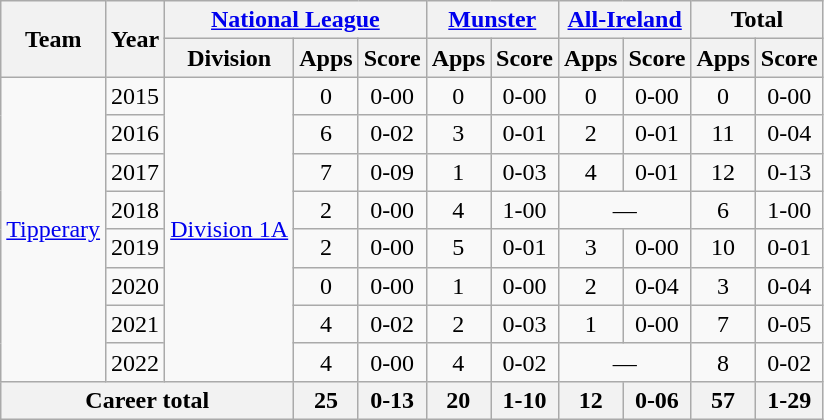<table class="wikitable" style="text-align:center">
<tr>
<th rowspan="2">Team</th>
<th rowspan="2">Year</th>
<th colspan="3"><a href='#'>National League</a></th>
<th colspan="2"><a href='#'>Munster</a></th>
<th colspan="2"><a href='#'>All-Ireland</a></th>
<th colspan="2">Total</th>
</tr>
<tr>
<th>Division</th>
<th>Apps</th>
<th>Score</th>
<th>Apps</th>
<th>Score</th>
<th>Apps</th>
<th>Score</th>
<th>Apps</th>
<th>Score</th>
</tr>
<tr>
<td rowspan="8"><a href='#'>Tipperary</a></td>
<td>2015</td>
<td rowspan="8"><a href='#'>Division 1A</a></td>
<td>0</td>
<td>0-00</td>
<td>0</td>
<td>0-00</td>
<td>0</td>
<td>0-00</td>
<td>0</td>
<td>0-00</td>
</tr>
<tr>
<td>2016</td>
<td>6</td>
<td>0-02</td>
<td>3</td>
<td>0-01</td>
<td>2</td>
<td>0-01</td>
<td>11</td>
<td>0-04</td>
</tr>
<tr>
<td>2017</td>
<td>7</td>
<td>0-09</td>
<td>1</td>
<td>0-03</td>
<td>4</td>
<td>0-01</td>
<td>12</td>
<td>0-13</td>
</tr>
<tr>
<td>2018</td>
<td>2</td>
<td>0-00</td>
<td>4</td>
<td>1-00</td>
<td colspan=2>—</td>
<td>6</td>
<td>1-00</td>
</tr>
<tr>
<td>2019</td>
<td>2</td>
<td>0-00</td>
<td>5</td>
<td>0-01</td>
<td>3</td>
<td>0-00</td>
<td>10</td>
<td>0-01</td>
</tr>
<tr>
<td>2020</td>
<td>0</td>
<td>0-00</td>
<td>1</td>
<td>0-00</td>
<td>2</td>
<td>0-04</td>
<td>3</td>
<td>0-04</td>
</tr>
<tr>
<td>2021</td>
<td>4</td>
<td>0-02</td>
<td>2</td>
<td>0-03</td>
<td>1</td>
<td>0-00</td>
<td>7</td>
<td>0-05</td>
</tr>
<tr>
<td>2022</td>
<td>4</td>
<td>0-00</td>
<td>4</td>
<td>0-02</td>
<td colspan="2">—</td>
<td>8</td>
<td>0-02</td>
</tr>
<tr>
<th colspan="3">Career total</th>
<th>25</th>
<th>0-13</th>
<th>20</th>
<th>1-10</th>
<th>12</th>
<th>0-06</th>
<th>57</th>
<th>1-29</th>
</tr>
</table>
